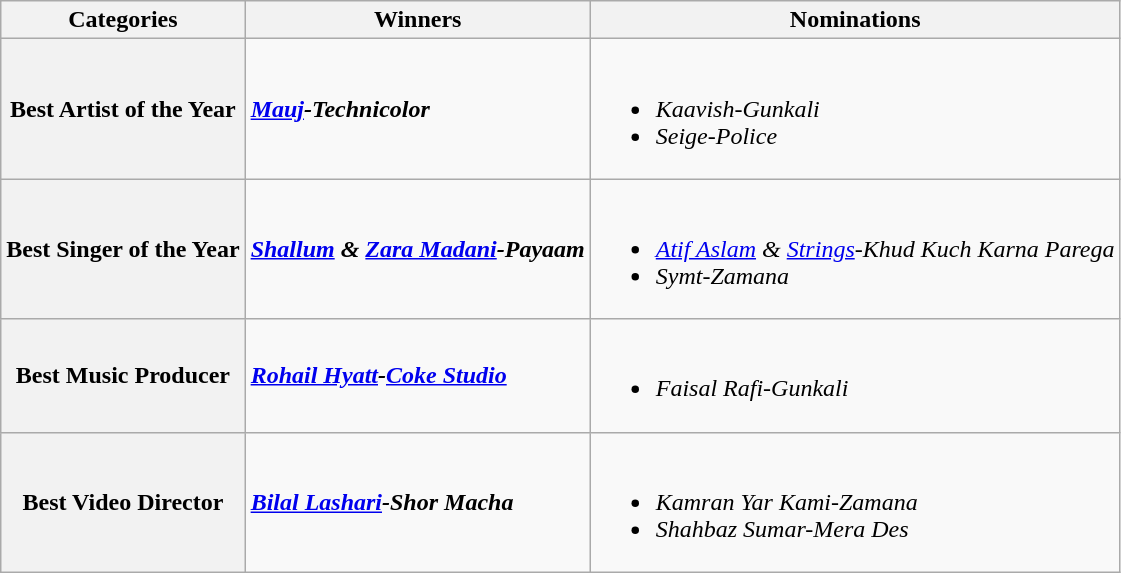<table class="wikitable style">
<tr>
<th>Categories</th>
<th>Winners</th>
<th>Nominations</th>
</tr>
<tr>
<th><strong>Best Artist of the Year</strong></th>
<td><strong><em><a href='#'>Mauj</a>-Technicolor</em></strong></td>
<td><br><ul><li><em>Kaavish-Gunkali</em></li><li><em>Seige-Police</em></li></ul></td>
</tr>
<tr>
<th><strong>Best Singer of the Year</strong></th>
<td><strong><em><a href='#'>Shallum</a> & <a href='#'>Zara Madani</a>-Payaam</em></strong></td>
<td><br><ul><li><em><a href='#'>Atif Aslam</a> & <a href='#'>Strings</a>-Khud Kuch Karna Parega</em></li><li><em>Symt-Zamana</em></li></ul></td>
</tr>
<tr>
<th><strong>Best Music Producer</strong></th>
<td><strong><em><a href='#'>Rohail Hyatt</a>-<a href='#'>Coke Studio</a></em></strong></td>
<td><br><ul><li><em>Faisal Rafi-Gunkali </em></li></ul></td>
</tr>
<tr>
<th><strong>Best Video Director</strong></th>
<td><strong><em><a href='#'>Bilal Lashari</a>-Shor Macha</em></strong></td>
<td><br><ul><li><em>Kamran Yar Kami-Zamana </em></li><li><em>Shahbaz Sumar-Mera Des</em></li></ul></td>
</tr>
</table>
